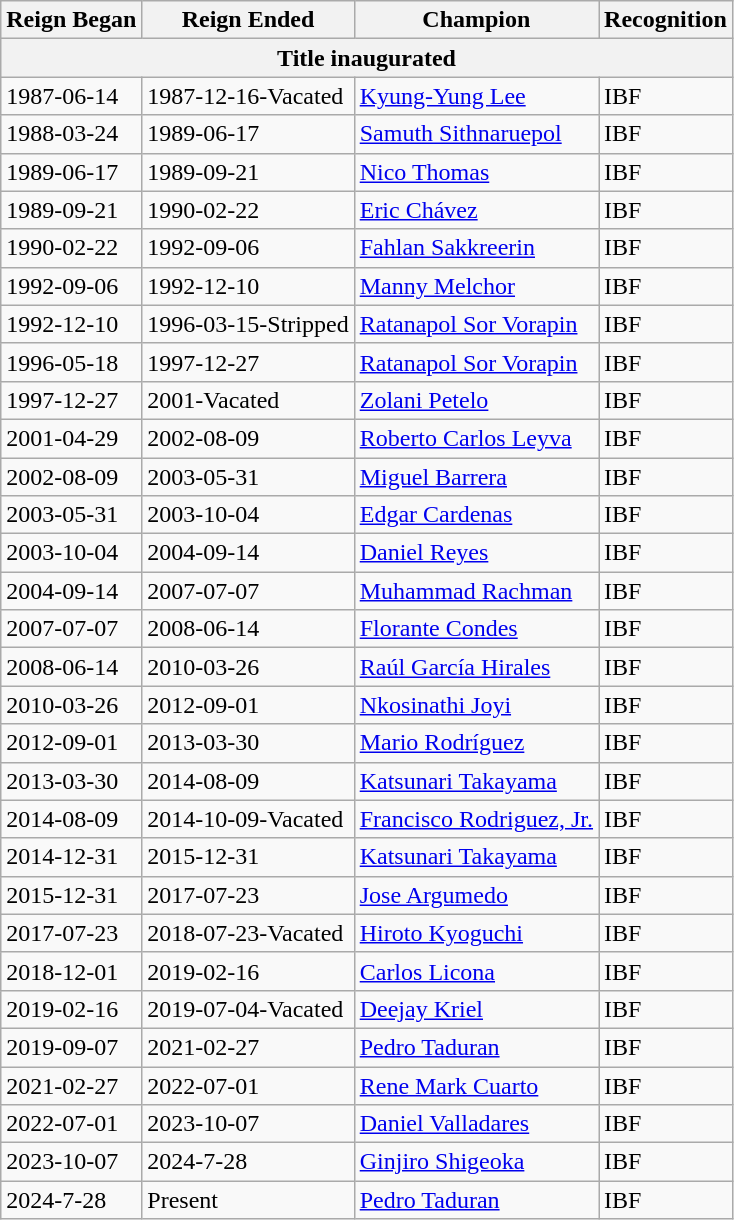<table class="wikitable">
<tr>
<th>Reign Began</th>
<th>Reign Ended</th>
<th>Champion</th>
<th>Recognition</th>
</tr>
<tr>
<th colspan="4">Title inaugurated</th>
</tr>
<tr>
<td>1987-06-14</td>
<td>1987-12-16-Vacated</td>
<td> <a href='#'>Kyung-Yung Lee</a></td>
<td>IBF</td>
</tr>
<tr>
<td>1988-03-24</td>
<td>1989-06-17</td>
<td> <a href='#'>Samuth Sithnaruepol</a></td>
<td>IBF</td>
</tr>
<tr>
<td>1989-06-17</td>
<td>1989-09-21</td>
<td> <a href='#'>Nico Thomas</a></td>
<td>IBF</td>
</tr>
<tr>
<td>1989-09-21</td>
<td>1990-02-22</td>
<td> <a href='#'>Eric Chávez</a></td>
<td>IBF</td>
</tr>
<tr>
<td>1990-02-22</td>
<td>1992-09-06</td>
<td> <a href='#'>Fahlan Sakkreerin</a></td>
<td>IBF</td>
</tr>
<tr>
<td>1992-09-06</td>
<td>1992-12-10</td>
<td> <a href='#'>Manny Melchor</a></td>
<td>IBF</td>
</tr>
<tr>
<td>1992-12-10</td>
<td>1996-03-15-Stripped</td>
<td> <a href='#'>Ratanapol Sor Vorapin</a></td>
<td>IBF</td>
</tr>
<tr>
<td>1996-05-18</td>
<td>1997-12-27</td>
<td> <a href='#'>Ratanapol Sor Vorapin</a></td>
<td>IBF</td>
</tr>
<tr>
<td>1997-12-27</td>
<td>2001-Vacated</td>
<td> <a href='#'>Zolani Petelo</a></td>
<td>IBF</td>
</tr>
<tr>
<td>2001-04-29</td>
<td>2002-08-09</td>
<td> <a href='#'>Roberto Carlos Leyva</a></td>
<td>IBF</td>
</tr>
<tr>
<td>2002-08-09</td>
<td>2003-05-31</td>
<td> <a href='#'>Miguel Barrera</a></td>
<td>IBF</td>
</tr>
<tr>
<td>2003-05-31</td>
<td>2003-10-04</td>
<td> <a href='#'>Edgar Cardenas</a></td>
<td>IBF</td>
</tr>
<tr>
<td>2003-10-04</td>
<td>2004-09-14</td>
<td> <a href='#'>Daniel Reyes</a></td>
<td>IBF</td>
</tr>
<tr>
<td>2004-09-14</td>
<td>2007-07-07</td>
<td> <a href='#'>Muhammad Rachman</a></td>
<td>IBF</td>
</tr>
<tr>
<td>2007-07-07</td>
<td>2008-06-14</td>
<td> <a href='#'>Florante Condes</a></td>
<td>IBF</td>
</tr>
<tr>
<td>2008-06-14</td>
<td>2010-03-26</td>
<td> <a href='#'>Raúl García Hirales</a></td>
<td>IBF</td>
</tr>
<tr>
<td>2010-03-26</td>
<td>2012-09-01</td>
<td> <a href='#'>Nkosinathi Joyi</a></td>
<td>IBF</td>
</tr>
<tr>
<td>2012-09-01</td>
<td>2013-03-30</td>
<td> <a href='#'>Mario Rodríguez</a></td>
<td>IBF</td>
</tr>
<tr>
<td>2013-03-30</td>
<td>2014-08-09</td>
<td> <a href='#'>Katsunari Takayama</a></td>
<td>IBF</td>
</tr>
<tr>
<td>2014-08-09</td>
<td>2014-10-09-Vacated</td>
<td> <a href='#'>Francisco Rodriguez, Jr.</a></td>
<td>IBF</td>
</tr>
<tr>
<td>2014-12-31</td>
<td>2015-12-31</td>
<td> <a href='#'>Katsunari Takayama</a></td>
<td>IBF</td>
</tr>
<tr>
<td>2015-12-31</td>
<td>2017-07-23</td>
<td> <a href='#'>Jose Argumedo</a></td>
<td>IBF</td>
</tr>
<tr>
<td>2017-07-23</td>
<td>2018-07-23-Vacated</td>
<td> <a href='#'>Hiroto Kyoguchi</a></td>
<td>IBF</td>
</tr>
<tr>
<td>2018-12-01</td>
<td>2019-02-16</td>
<td> <a href='#'>Carlos Licona</a></td>
<td>IBF</td>
</tr>
<tr>
<td>2019-02-16</td>
<td>2019-07-04-Vacated</td>
<td> <a href='#'>Deejay Kriel</a></td>
<td>IBF</td>
</tr>
<tr>
<td>2019-09-07</td>
<td>2021-02-27</td>
<td> <a href='#'>Pedro Taduran</a></td>
<td>IBF</td>
</tr>
<tr>
<td>2021-02-27</td>
<td>2022-07-01</td>
<td> <a href='#'>Rene Mark Cuarto</a></td>
<td>IBF</td>
</tr>
<tr>
<td>2022-07-01</td>
<td>2023-10-07</td>
<td> <a href='#'>Daniel Valladares</a></td>
<td>IBF</td>
</tr>
<tr>
<td>2023-10-07</td>
<td>2024-7-28</td>
<td> <a href='#'>Ginjiro Shigeoka</a></td>
<td>IBF</td>
</tr>
<tr>
<td>2024-7-28</td>
<td>Present</td>
<td> <a href='#'>Pedro Taduran</a></td>
<td>IBF</td>
</tr>
</table>
